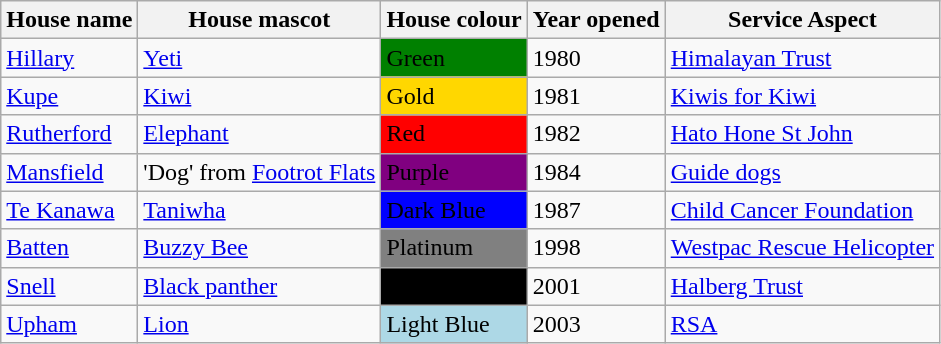<table class=wikitable>
<tr>
<th>House name</th>
<th>House mascot</th>
<th>House colour</th>
<th>Year opened</th>
<th>Service Aspect</th>
</tr>
<tr>
<td><a href='#'>Hillary</a></td>
<td><a href='#'>Yeti</a></td>
<td bgcolor=green><span>Green</span></td>
<td>1980</td>
<td><a href='#'>Himalayan Trust</a></td>
</tr>
<tr>
<td><a href='#'>Kupe</a></td>
<td><a href='#'>Kiwi</a></td>
<td bgcolor="Gold">Gold</td>
<td>1981</td>
<td><a href='#'>Kiwis for Kiwi</a></td>
</tr>
<tr>
<td><a href='#'>Rutherford</a></td>
<td><a href='#'>Elephant</a></td>
<td bgcolor="red"><span>Red</span></td>
<td>1982</td>
<td><a href='#'>Hato Hone St John</a></td>
</tr>
<tr>
<td><a href='#'>Mansfield</a></td>
<td>'Dog' from <a href='#'>Footrot Flats</a></td>
<td bgcolor=purple><span>Purple</span></td>
<td>1984</td>
<td><a href='#'>Guide dogs</a></td>
</tr>
<tr>
<td><a href='#'>Te Kanawa</a></td>
<td><a href='#'>Taniwha</a></td>
<td bgcolor=blue><span>Dark Blue</span></td>
<td>1987</td>
<td><a href='#'>Child Cancer Foundation</a></td>
</tr>
<tr>
<td><a href='#'>Batten</a></td>
<td><a href='#'>Buzzy Bee</a></td>
<td bgcolor=Grey>Platinum</td>
<td>1998</td>
<td><a href='#'>Westpac Rescue Helicopter</a></td>
</tr>
<tr>
<td><a href='#'>Snell</a></td>
<td><a href='#'>Black panther</a></td>
<td bgcolor=black><span>Black</span></td>
<td>2001</td>
<td><a href='#'>Halberg Trust</a></td>
</tr>
<tr>
<td><a href='#'>Upham</a></td>
<td><a href='#'>Lion</a></td>
<td bgcolor=lightblue>Light Blue</td>
<td>2003</td>
<td><a href='#'>RSA</a></td>
</tr>
</table>
